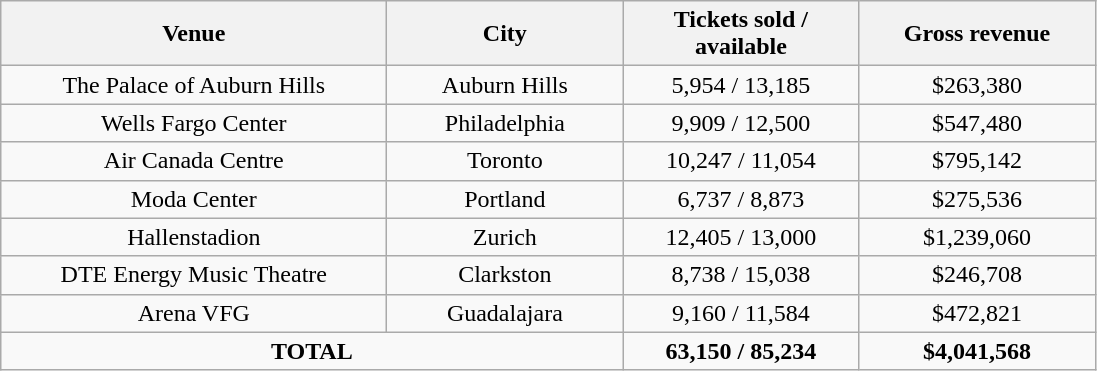<table class="wikitable" style="text-align:center">
<tr>
<th style="width:250px;">Venue</th>
<th style="width:150px;">City</th>
<th style="width:150px;">Tickets sold / available</th>
<th style="width:150px;">Gross revenue</th>
</tr>
<tr>
<td>The Palace of Auburn Hills</td>
<td>Auburn Hills</td>
<td>5,954 / 13,185</td>
<td>$263,380</td>
</tr>
<tr>
<td>Wells Fargo Center</td>
<td>Philadelphia</td>
<td>9,909 / 12,500</td>
<td>$547,480</td>
</tr>
<tr>
<td>Air Canada Centre</td>
<td>Toronto</td>
<td>10,247 / 11,054</td>
<td>$795,142</td>
</tr>
<tr>
<td>Moda Center</td>
<td>Portland</td>
<td>6,737 / 8,873</td>
<td>$275,536</td>
</tr>
<tr>
<td>Hallenstadion</td>
<td>Zurich</td>
<td>12,405 / 13,000</td>
<td>$1,239,060</td>
</tr>
<tr>
<td>DTE Energy Music Theatre</td>
<td>Clarkston</td>
<td>8,738 / 15,038</td>
<td>$246,708</td>
</tr>
<tr>
<td>Arena VFG</td>
<td>Guadalajara</td>
<td>9,160 / 11,584</td>
<td>$472,821</td>
</tr>
<tr>
<td colspan="2"><strong>TOTAL</strong></td>
<td><strong>63,150 / 85,234</strong></td>
<td><strong>$4,041,568</strong></td>
</tr>
</table>
